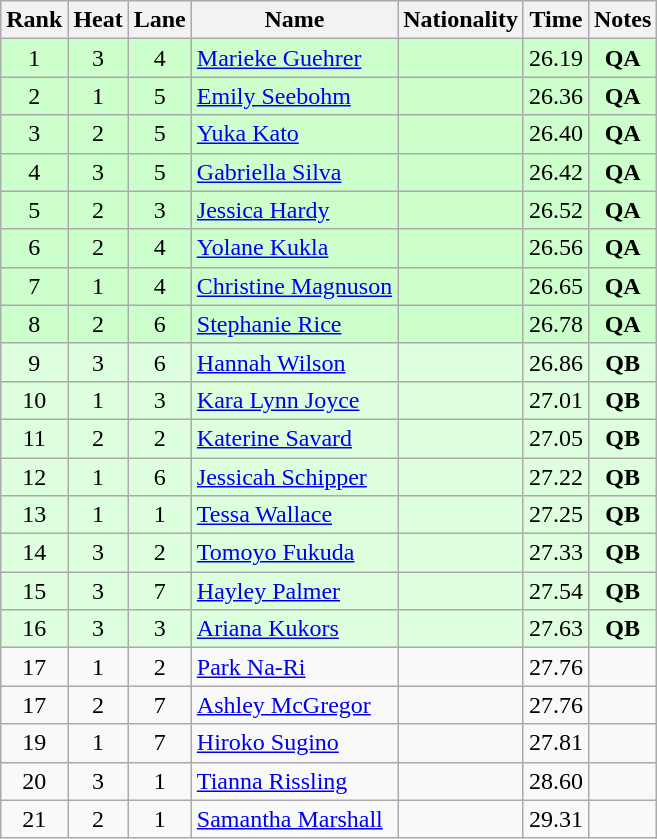<table class="wikitable sortable" style="text-align:center">
<tr>
<th>Rank</th>
<th>Heat</th>
<th>Lane</th>
<th>Name</th>
<th>Nationality</th>
<th>Time</th>
<th>Notes</th>
</tr>
<tr bgcolor=ccffcc>
<td>1</td>
<td>3</td>
<td>4</td>
<td align=left><a href='#'>Marieke Guehrer</a></td>
<td align=left></td>
<td>26.19</td>
<td><strong>QA</strong></td>
</tr>
<tr bgcolor=ccffcc>
<td>2</td>
<td>1</td>
<td>5</td>
<td align=left><a href='#'>Emily Seebohm</a></td>
<td align=left></td>
<td>26.36</td>
<td><strong>QA</strong></td>
</tr>
<tr bgcolor=ccffcc>
<td>3</td>
<td>2</td>
<td>5</td>
<td align=left><a href='#'>Yuka Kato</a></td>
<td align=left></td>
<td>26.40</td>
<td><strong>QA</strong></td>
</tr>
<tr bgcolor=ccffcc>
<td>4</td>
<td>3</td>
<td>5</td>
<td align=left><a href='#'>Gabriella Silva</a></td>
<td align=left></td>
<td>26.42</td>
<td><strong>QA</strong></td>
</tr>
<tr bgcolor=ccffcc>
<td>5</td>
<td>2</td>
<td>3</td>
<td align=left><a href='#'>Jessica Hardy</a></td>
<td align=left></td>
<td>26.52</td>
<td><strong>QA</strong></td>
</tr>
<tr bgcolor=ccffcc>
<td>6</td>
<td>2</td>
<td>4</td>
<td align=left><a href='#'>Yolane Kukla</a></td>
<td align=left></td>
<td>26.56</td>
<td><strong>QA</strong></td>
</tr>
<tr bgcolor=ccffcc>
<td>7</td>
<td>1</td>
<td>4</td>
<td align=left><a href='#'>Christine Magnuson</a></td>
<td align=left></td>
<td>26.65</td>
<td><strong>QA</strong></td>
</tr>
<tr bgcolor=ccffcc>
<td>8</td>
<td>2</td>
<td>6</td>
<td align=left><a href='#'>Stephanie Rice</a></td>
<td align=left></td>
<td>26.78</td>
<td><strong>QA</strong></td>
</tr>
<tr bgcolor=ddffdd>
<td>9</td>
<td>3</td>
<td>6</td>
<td align=left><a href='#'>Hannah Wilson</a></td>
<td align=left></td>
<td>26.86</td>
<td><strong>QB</strong></td>
</tr>
<tr bgcolor=ddffdd>
<td>10</td>
<td>1</td>
<td>3</td>
<td align=left><a href='#'>Kara Lynn Joyce</a></td>
<td align=left></td>
<td>27.01</td>
<td><strong>QB</strong></td>
</tr>
<tr bgcolor=ddffdd>
<td>11</td>
<td>2</td>
<td>2</td>
<td align=left><a href='#'>Katerine Savard</a></td>
<td align=left></td>
<td>27.05</td>
<td><strong>QB</strong></td>
</tr>
<tr bgcolor=ddffdd>
<td>12</td>
<td>1</td>
<td>6</td>
<td align=left><a href='#'>Jessicah Schipper</a></td>
<td align=left></td>
<td>27.22</td>
<td><strong>QB</strong></td>
</tr>
<tr bgcolor=ddffdd>
<td>13</td>
<td>1</td>
<td>1</td>
<td align=left><a href='#'>Tessa Wallace</a></td>
<td align=left></td>
<td>27.25</td>
<td><strong>QB</strong></td>
</tr>
<tr bgcolor=ddffdd>
<td>14</td>
<td>3</td>
<td>2</td>
<td align=left><a href='#'>Tomoyo Fukuda</a></td>
<td align=left></td>
<td>27.33</td>
<td><strong>QB</strong></td>
</tr>
<tr bgcolor=ddffdd>
<td>15</td>
<td>3</td>
<td>7</td>
<td align=left><a href='#'>Hayley Palmer</a></td>
<td align=left></td>
<td>27.54</td>
<td><strong>QB</strong></td>
</tr>
<tr bgcolor=ddffdd>
<td>16</td>
<td>3</td>
<td>3</td>
<td align=left><a href='#'>Ariana Kukors</a></td>
<td align=left></td>
<td>27.63</td>
<td><strong>QB</strong></td>
</tr>
<tr>
<td>17</td>
<td>1</td>
<td>2</td>
<td align=left><a href='#'>Park Na-Ri</a></td>
<td align=left></td>
<td>27.76</td>
<td></td>
</tr>
<tr>
<td>17</td>
<td>2</td>
<td>7</td>
<td align=left><a href='#'>Ashley McGregor</a></td>
<td align=left></td>
<td>27.76</td>
<td></td>
</tr>
<tr>
<td>19</td>
<td>1</td>
<td>7</td>
<td align=left><a href='#'>Hiroko Sugino</a></td>
<td align=left></td>
<td>27.81</td>
<td></td>
</tr>
<tr>
<td>20</td>
<td>3</td>
<td>1</td>
<td align=left><a href='#'>Tianna Rissling</a></td>
<td align=left></td>
<td>28.60</td>
<td></td>
</tr>
<tr>
<td>21</td>
<td>2</td>
<td>1</td>
<td align=left><a href='#'>Samantha Marshall</a></td>
<td align=left></td>
<td>29.31</td>
<td></td>
</tr>
</table>
